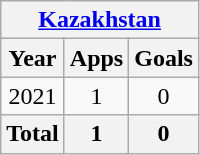<table class="wikitable" style="text-align:center">
<tr>
<th colspan=3><a href='#'>Kazakhstan</a></th>
</tr>
<tr>
<th>Year</th>
<th>Apps</th>
<th>Goals</th>
</tr>
<tr>
<td>2021</td>
<td>1</td>
<td>0</td>
</tr>
<tr>
<th>Total</th>
<th>1</th>
<th>0</th>
</tr>
</table>
